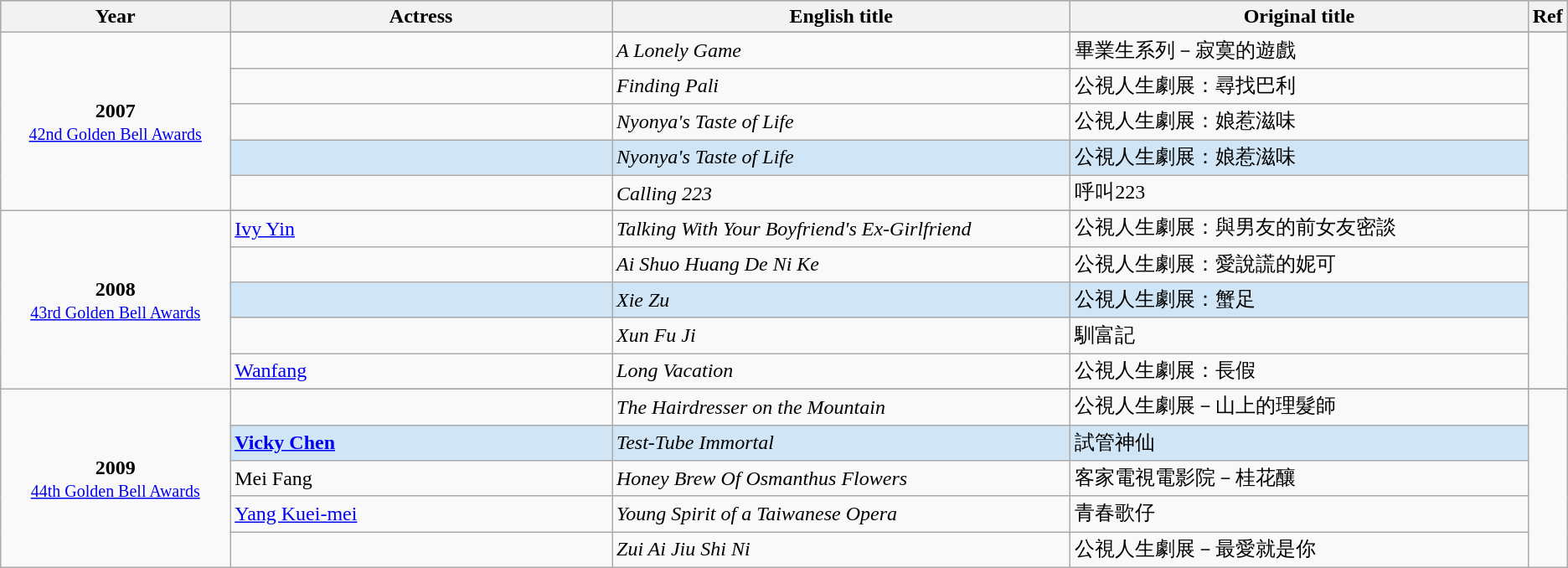<table class="wikitable">
<tr style="background:#bebebe;">
<th style="width:15%;">Year</th>
<th style="width:25%;">Actress</th>
<th style="width:30%;">English title</th>
<th style="width:30%;">Original title</th>
<th style="width:2%;">Ref</th>
</tr>
<tr>
<td rowspan=6 style="text-align:center"><strong>2007</strong> <br> <small><a href='#'>42nd Golden Bell Awards</a></small></td>
</tr>
<tr>
<td><strong></strong></td>
<td><em>A Lonely Game</em></td>
<td>畢業生系列－寂寞的遊戲</td>
<td rowspan=5></td>
</tr>
<tr>
<td><strong></strong></td>
<td><em>Finding Pali</em></td>
<td>公視人生劇展：尋找巴利</td>
</tr>
<tr>
<td><strong></strong></td>
<td><em>Nyonya's Taste of Life</em></td>
<td>公視人生劇展：娘惹滋味</td>
</tr>
<tr style="background:#d0e5f5;">
<td><strong></strong></td>
<td><em>Nyonya's Taste of Life</em></td>
<td>公視人生劇展：娘惹滋味</td>
</tr>
<tr>
<td><strong></strong></td>
<td><em>Calling 223</em></td>
<td>呼叫223</td>
</tr>
<tr>
<td rowspan=6 style="text-align:center"><strong>2008</strong> <br> <small><a href='#'>43rd Golden Bell Awards</a></small></td>
</tr>
<tr>
<td><a href='#'>Ivy Yin</a></td>
<td><em>Talking With Your Boyfriend's Ex-Girlfriend</em></td>
<td>公視人生劇展：與男友的前女友密談</td>
<td rowspan=5></td>
</tr>
<tr>
<td></td>
<td><em>Ai Shuo Huang De Ni Ke</em></td>
<td>公視人生劇展：愛說謊的妮可</td>
</tr>
<tr style="background:#d0e5f5;">
<td><strong></strong></td>
<td><em>Xie Zu</em></td>
<td>公視人生劇展：蟹足</td>
</tr>
<tr>
<td></td>
<td><em>Xun Fu Ji </em></td>
<td>馴富記</td>
</tr>
<tr>
<td><a href='#'>Wanfang</a></td>
<td><em>Long Vacation</em></td>
<td>公視人生劇展：長假</td>
</tr>
<tr>
<td rowspan=6 style="text-align:center"><strong>2009</strong> <br> <small><a href='#'>44th Golden Bell Awards</a></small></td>
</tr>
<tr>
<td></td>
<td><em>The Hairdresser on the Mountain</em></td>
<td>公視人生劇展－山上的理髮師</td>
<td rowspan=5></td>
</tr>
<tr style="background:#d0e5f5;">
<td><strong><a href='#'>Vicky Chen</a></strong></td>
<td><em>Test-Tube Immortal</em></td>
<td>試管神仙</td>
</tr>
<tr>
<td>Mei Fang</td>
<td><em>Honey Brew Of Osmanthus Flowers</em></td>
<td>客家電視電影院－桂花釀</td>
</tr>
<tr>
<td><a href='#'>Yang Kuei-mei</a></td>
<td><em>Young Spirit of a Taiwanese Opera</em></td>
<td>青春歌仔</td>
</tr>
<tr>
<td></td>
<td><em>Zui Ai Jiu Shi Ni </em></td>
<td>公視人生劇展－最愛就是你</td>
</tr>
</table>
